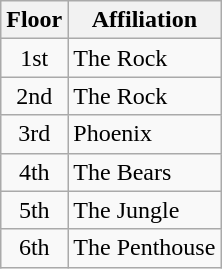<table class="wikitable" border="1">
<tr>
<th>Floor</th>
<th>Affiliation</th>
</tr>
<tr>
<td align="center">1st</td>
<td>The Rock</td>
</tr>
<tr>
<td align="center">2nd</td>
<td>The Rock</td>
</tr>
<tr>
<td align="center">3rd</td>
<td>Phoenix</td>
</tr>
<tr>
<td align="center">4th</td>
<td>The Bears</td>
</tr>
<tr>
<td align="center">5th</td>
<td>The Jungle</td>
</tr>
<tr>
<td align="center">6th</td>
<td>The Penthouse</td>
</tr>
</table>
